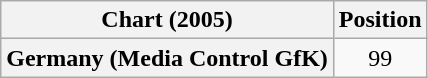<table class="wikitable plainrowheaders" style="text-align:center">
<tr>
<th>Chart (2005)</th>
<th>Position</th>
</tr>
<tr>
<th scope="row">Germany (Media Control GfK)</th>
<td>99</td>
</tr>
</table>
